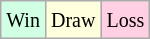<table class="wikitable">
<tr>
<td style="background-color: #d0ffe3;"><small>Win</small></td>
<td style="background-color: #ffffdd;"><small>Draw</small></td>
<td style="background-color: #ffd0e3;"><small>Loss</small></td>
</tr>
</table>
